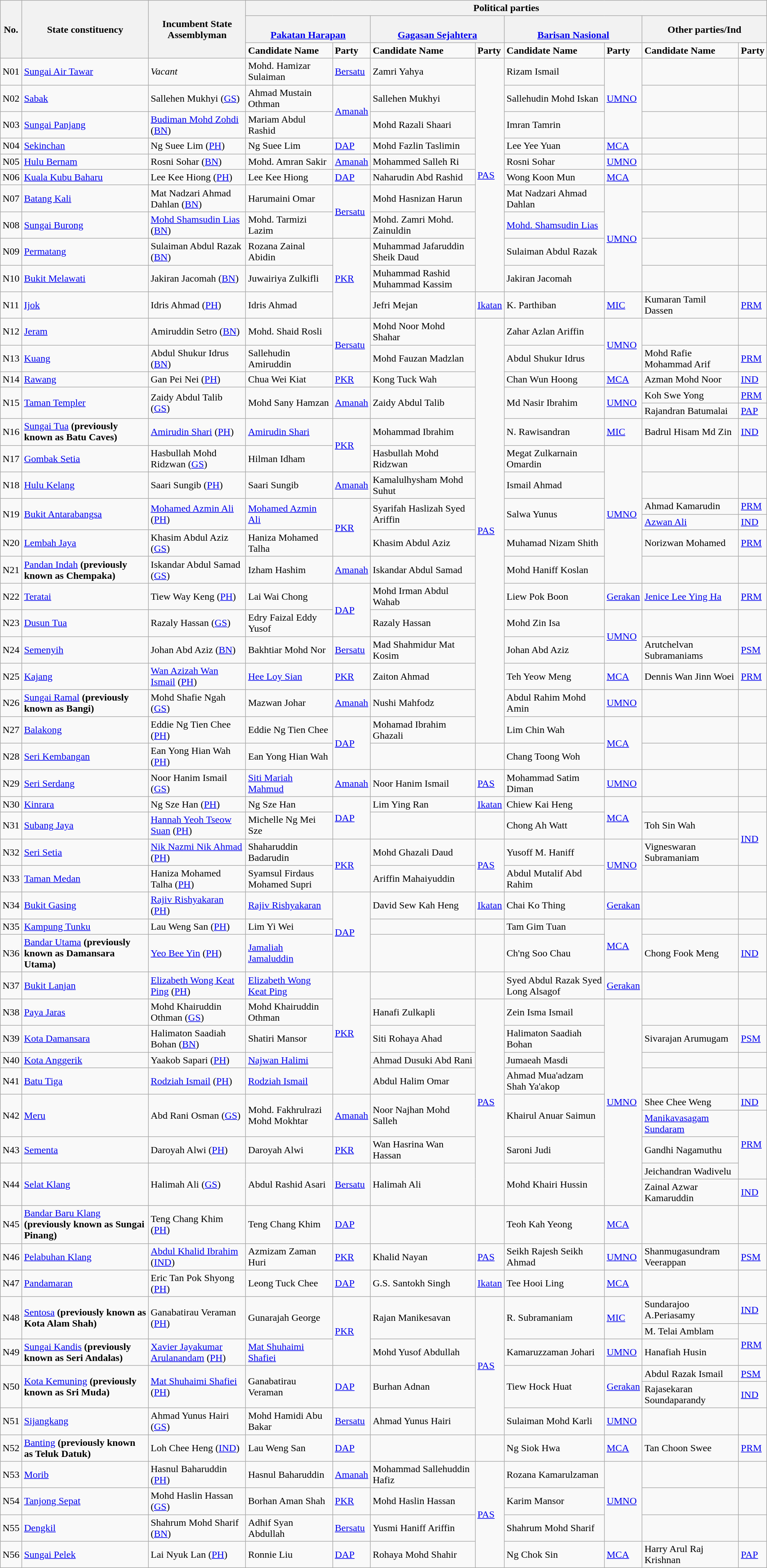<table class="wikitable">
<tr>
<th rowspan="3">No.</th>
<th rowspan="3">State constituency</th>
<th rowspan="3">Incumbent State Assemblyman</th>
<th colspan="8">Political parties</th>
</tr>
<tr>
<th colspan="2"><br><a href='#'>Pakatan Harapan</a></th>
<th colspan="2"><br><a href='#'>Gagasan Sejahtera</a></th>
<th colspan="2"><br><a href='#'>Barisan Nasional</a></th>
<th colspan="2">Other parties/Ind</th>
</tr>
<tr>
<td><strong>Candidate Name</strong></td>
<td><strong>Party</strong></td>
<td><strong>Candidate Name</strong></td>
<td><strong>Party</strong></td>
<td><strong>Candidate Name</strong></td>
<td><strong>Party</strong></td>
<td><strong>Candidate Name</strong></td>
<td><strong>Party</strong></td>
</tr>
<tr>
<td>N01</td>
<td><a href='#'>Sungai Air Tawar</a></td>
<td><em>Vacant</em></td>
<td>Mohd. Hamizar Sulaiman</td>
<td><a href='#'>Bersatu</a></td>
<td>Zamri Yahya</td>
<td rowspan="10"><a href='#'>PAS</a></td>
<td>Rizam Ismail</td>
<td rowspan="3"><a href='#'>UMNO</a></td>
<td></td>
<td></td>
</tr>
<tr>
<td>N02</td>
<td><a href='#'>Sabak</a></td>
<td>Sallehen Mukhyi (<a href='#'>GS</a>)</td>
<td>Ahmad Mustain Othman</td>
<td rowspan="2"><a href='#'>Amanah</a></td>
<td>Sallehen Mukhyi</td>
<td>Sallehudin Mohd Iskan</td>
<td></td>
<td></td>
</tr>
<tr>
<td>N03</td>
<td><a href='#'>Sungai Panjang</a></td>
<td><a href='#'>Budiman Mohd Zohdi</a> (<a href='#'>BN</a>)</td>
<td>Mariam Abdul Rashid</td>
<td>Mohd Razali Shaari</td>
<td>Imran Tamrin</td>
<td></td>
<td></td>
</tr>
<tr>
<td>N04</td>
<td><a href='#'>Sekinchan</a></td>
<td>Ng Suee Lim (<a href='#'>PH</a>)</td>
<td>Ng Suee Lim</td>
<td><a href='#'>DAP</a></td>
<td>Mohd Fazlin Taslimin</td>
<td>Lee Yee Yuan</td>
<td><a href='#'>MCA</a></td>
<td></td>
<td></td>
</tr>
<tr>
<td>N05</td>
<td><a href='#'>Hulu Bernam</a></td>
<td>Rosni Sohar (<a href='#'>BN</a>)</td>
<td>Mohd. Amran Sakir</td>
<td><a href='#'>Amanah</a></td>
<td>Mohammed Salleh Ri</td>
<td>Rosni Sohar</td>
<td><a href='#'>UMNO</a></td>
<td></td>
<td></td>
</tr>
<tr>
<td>N06</td>
<td><a href='#'>Kuala Kubu Baharu</a></td>
<td>Lee Kee Hiong (<a href='#'>PH</a>)</td>
<td>Lee Kee Hiong</td>
<td><a href='#'>DAP</a></td>
<td>Naharudin Abd Rashid</td>
<td>Wong Koon Mun</td>
<td><a href='#'>MCA</a></td>
<td></td>
<td></td>
</tr>
<tr>
<td>N07</td>
<td><a href='#'>Batang Kali</a></td>
<td>Mat Nadzari Ahmad Dahlan (<a href='#'>BN</a>)</td>
<td>Harumaini Omar</td>
<td rowspan="2"><a href='#'>Bersatu</a></td>
<td>Mohd Hasnizan Harun</td>
<td>Mat Nadzari Ahmad Dahlan</td>
<td rowspan="4"><a href='#'>UMNO</a></td>
<td></td>
<td></td>
</tr>
<tr>
<td>N08</td>
<td><a href='#'>Sungai Burong</a></td>
<td><a href='#'>Mohd Shamsudin Lias</a> (<a href='#'>BN</a>)</td>
<td>Mohd. Tarmizi Lazim</td>
<td>Mohd. Zamri Mohd. Zainuldin</td>
<td><a href='#'>Mohd. Shamsudin Lias</a></td>
<td></td>
<td></td>
</tr>
<tr>
<td>N09</td>
<td><a href='#'>Permatang</a></td>
<td>Sulaiman Abdul Razak (<a href='#'>BN</a>)</td>
<td>Rozana Zainal Abidin</td>
<td rowspan="3"><a href='#'>PKR</a></td>
<td>Muhammad Jafaruddin Sheik Daud</td>
<td>Sulaiman Abdul Razak</td>
<td></td>
<td></td>
</tr>
<tr>
<td>N10</td>
<td><a href='#'>Bukit Melawati</a></td>
<td>Jakiran Jacomah (<a href='#'>BN</a>)</td>
<td>Juwairiya Zulkifli</td>
<td>Muhammad Rashid Muhammad Kassim</td>
<td>Jakiran Jacomah</td>
<td></td>
<td></td>
</tr>
<tr>
<td>N11</td>
<td><a href='#'>Ijok</a></td>
<td>Idris Ahmad (<a href='#'>PH</a>)</td>
<td>Idris Ahmad</td>
<td>Jefri Mejan</td>
<td><a href='#'>Ikatan</a></td>
<td>K. Parthiban</td>
<td><a href='#'>MIC</a></td>
<td>Kumaran Tamil Dassen</td>
<td><a href='#'>PRM</a></td>
</tr>
<tr>
<td>N12</td>
<td><a href='#'>Jeram</a></td>
<td>Amiruddin Setro (<a href='#'>BN</a>)</td>
<td>Mohd. Shaid Rosli</td>
<td rowspan="2"><a href='#'>Bersatu</a></td>
<td>Mohd Noor Mohd Shahar</td>
<td rowspan="18"><a href='#'>PAS</a></td>
<td>Zahar Azlan Ariffin</td>
<td rowspan="2"><a href='#'>UMNO</a></td>
<td></td>
<td></td>
</tr>
<tr>
<td>N13</td>
<td><a href='#'>Kuang</a></td>
<td>Abdul Shukur Idrus (<a href='#'>BN</a>)</td>
<td>Sallehudin Amiruddin</td>
<td>Mohd Fauzan Madzlan</td>
<td>Abdul Shukur Idrus</td>
<td>Mohd Rafie Mohammad Arif</td>
<td><a href='#'>PRM</a></td>
</tr>
<tr>
<td>N14</td>
<td><a href='#'>Rawang</a></td>
<td>Gan Pei Nei (<a href='#'>PH</a>)</td>
<td>Chua Wei Kiat</td>
<td><a href='#'>PKR</a></td>
<td>Kong Tuck Wah</td>
<td>Chan Wun Hoong</td>
<td><a href='#'>MCA</a></td>
<td>Azman Mohd Noor</td>
<td><a href='#'>IND</a></td>
</tr>
<tr>
<td rowspan="2">N15</td>
<td rowspan="2"><a href='#'>Taman Templer</a></td>
<td rowspan="2">Zaidy Abdul Talib (<a href='#'>GS</a>)</td>
<td rowspan="2">Mohd Sany Hamzan</td>
<td rowspan="2"><a href='#'>Amanah</a></td>
<td rowspan="2">Zaidy Abdul Talib</td>
<td rowspan="2">Md Nasir Ibrahim</td>
<td rowspan="2"><a href='#'>UMNO</a></td>
<td>Koh Swe Yong</td>
<td><a href='#'>PRM</a></td>
</tr>
<tr>
<td>Rajandran Batumalai</td>
<td><a href='#'>PAP</a></td>
</tr>
<tr>
<td>N16</td>
<td><a href='#'>Sungai Tua</a> <strong>(previously known as Batu Caves)</strong></td>
<td><a href='#'>Amirudin Shari</a> (<a href='#'>PH</a>)</td>
<td><a href='#'>Amirudin Shari</a></td>
<td rowspan="2"><a href='#'>PKR</a></td>
<td>Mohammad Ibrahim</td>
<td>N. Rawisandran</td>
<td><a href='#'>MIC</a></td>
<td>Badrul Hisam Md Zin</td>
<td><a href='#'>IND</a></td>
</tr>
<tr>
<td>N17</td>
<td><a href='#'>Gombak Setia</a></td>
<td>Hasbullah Mohd Ridzwan (<a href='#'>GS</a>)</td>
<td>Hilman Idham</td>
<td>Hasbullah Mohd Ridzwan</td>
<td>Megat Zulkarnain Omardin</td>
<td rowspan="6"><a href='#'>UMNO</a></td>
<td></td>
<td></td>
</tr>
<tr>
<td>N18</td>
<td><a href='#'>Hulu Kelang</a></td>
<td>Saari Sungib (<a href='#'>PH</a>)</td>
<td>Saari Sungib</td>
<td><a href='#'>Amanah</a></td>
<td>Kamalulhysham Mohd Suhut</td>
<td>Ismail Ahmad</td>
<td></td>
<td></td>
</tr>
<tr>
<td rowspan="2">N19</td>
<td rowspan="2"><a href='#'>Bukit Antarabangsa</a></td>
<td rowspan="2"><a href='#'>Mohamed Azmin Ali</a> (<a href='#'>PH</a>)</td>
<td rowspan="2"><a href='#'>Mohamed Azmin Ali</a></td>
<td rowspan="3"><a href='#'>PKR</a></td>
<td rowspan="2">Syarifah Haslizah Syed Ariffin</td>
<td rowspan="2">Salwa Yunus</td>
<td>Ahmad Kamarudin</td>
<td><a href='#'>PRM</a></td>
</tr>
<tr>
<td><a href='#'>Azwan Ali</a></td>
<td><a href='#'>IND</a></td>
</tr>
<tr>
<td>N20</td>
<td><a href='#'>Lembah Jaya</a></td>
<td>Khasim Abdul Aziz (<a href='#'>GS</a>)</td>
<td>Haniza Mohamed Talha</td>
<td>Khasim Abdul Aziz</td>
<td>Muhamad Nizam Shith</td>
<td>Norizwan Mohamed</td>
<td><a href='#'>PRM</a></td>
</tr>
<tr>
<td>N21</td>
<td><a href='#'>Pandan Indah</a> <strong>(previously known as Chempaka)</strong></td>
<td>Iskandar Abdul Samad (<a href='#'>GS</a>)</td>
<td>Izham Hashim</td>
<td><a href='#'>Amanah</a></td>
<td>Iskandar Abdul Samad</td>
<td>Mohd Haniff Koslan</td>
<td></td>
<td></td>
</tr>
<tr>
<td>N22</td>
<td><a href='#'>Teratai</a></td>
<td>Tiew Way Keng (<a href='#'>PH</a>)</td>
<td>Lai Wai Chong</td>
<td rowspan="2"><a href='#'>DAP</a></td>
<td>Mohd Irman Abdul Wahab</td>
<td>Liew Pok Boon</td>
<td><a href='#'>Gerakan</a></td>
<td><a href='#'>Jenice Lee Ying Ha</a></td>
<td><a href='#'>PRM</a></td>
</tr>
<tr>
<td>N23</td>
<td><a href='#'>Dusun Tua</a></td>
<td>Razaly Hassan (<a href='#'>GS</a>)</td>
<td>Edry Faizal Eddy Yusof</td>
<td>Razaly Hassan</td>
<td>Mohd Zin Isa</td>
<td rowspan="2"><a href='#'>UMNO</a></td>
<td></td>
<td></td>
</tr>
<tr>
<td>N24</td>
<td><a href='#'>Semenyih</a></td>
<td>Johan Abd Aziz (<a href='#'>BN</a>)</td>
<td>Bakhtiar Mohd Nor</td>
<td><a href='#'>Bersatu</a></td>
<td>Mad Shahmidur Mat Kosim</td>
<td>Johan Abd Aziz</td>
<td>Arutchelvan Subramaniams</td>
<td><a href='#'>PSM</a></td>
</tr>
<tr>
<td>N25</td>
<td><a href='#'>Kajang</a></td>
<td><a href='#'>Wan Azizah Wan Ismail</a> (<a href='#'>PH</a>)</td>
<td><a href='#'>Hee Loy Sian</a></td>
<td><a href='#'>PKR</a></td>
<td>Zaiton Ahmad</td>
<td>Teh Yeow Meng</td>
<td><a href='#'>MCA</a></td>
<td>Dennis Wan Jinn Woei</td>
<td><a href='#'>PRM</a></td>
</tr>
<tr>
<td>N26</td>
<td><a href='#'>Sungai Ramal</a> <strong>(previously known as Bangi)</strong></td>
<td>Mohd Shafie Ngah (<a href='#'>GS</a>)</td>
<td>Mazwan Johar</td>
<td><a href='#'>Amanah</a></td>
<td>Nushi Mahfodz</td>
<td>Abdul Rahim Mohd Amin</td>
<td><a href='#'>UMNO</a></td>
<td></td>
<td></td>
</tr>
<tr>
<td>N27</td>
<td><a href='#'>Balakong</a></td>
<td>Eddie Ng Tien Chee (<a href='#'>PH</a>)</td>
<td>Eddie Ng Tien Chee</td>
<td rowspan="2"><a href='#'>DAP</a></td>
<td>Mohamad Ibrahim Ghazali</td>
<td>Lim Chin Wah</td>
<td rowspan="2"><a href='#'>MCA</a></td>
<td></td>
<td></td>
</tr>
<tr>
<td>N28</td>
<td><a href='#'>Seri Kembangan</a></td>
<td>Ean Yong Hian Wah (<a href='#'>PH</a>)</td>
<td>Ean Yong Hian Wah</td>
<td></td>
<td></td>
<td>Chang Toong Woh</td>
<td></td>
<td></td>
</tr>
<tr>
<td>N29</td>
<td><a href='#'>Seri Serdang</a></td>
<td>Noor Hanim Ismail (<a href='#'>GS</a>)</td>
<td><a href='#'>Siti Mariah Mahmud</a></td>
<td><a href='#'>Amanah</a></td>
<td>Noor Hanim Ismail</td>
<td><a href='#'>PAS</a></td>
<td>Mohammad Satim Diman</td>
<td><a href='#'>UMNO</a></td>
<td></td>
<td></td>
</tr>
<tr>
<td>N30</td>
<td><a href='#'>Kinrara</a></td>
<td>Ng Sze Han (<a href='#'>PH</a>)</td>
<td>Ng Sze Han</td>
<td rowspan="2"><a href='#'>DAP</a></td>
<td>Lim Ying Ran</td>
<td><a href='#'>Ikatan</a></td>
<td>Chiew Kai Heng</td>
<td rowspan="2"><a href='#'>MCA</a></td>
<td></td>
<td></td>
</tr>
<tr>
<td>N31</td>
<td><a href='#'>Subang Jaya</a></td>
<td><a href='#'>Hannah Yeoh Tseow Suan</a> (<a href='#'>PH</a>)</td>
<td>Michelle Ng Mei Sze</td>
<td></td>
<td></td>
<td>Chong Ah Watt</td>
<td>Toh Sin Wah</td>
<td rowspan="2"><a href='#'>IND</a></td>
</tr>
<tr>
<td>N32</td>
<td><a href='#'>Seri Setia</a></td>
<td><a href='#'>Nik Nazmi Nik Ahmad</a> (<a href='#'>PH</a>)</td>
<td>Shaharuddin Badarudin</td>
<td rowspan="2"><a href='#'>PKR</a></td>
<td>Mohd Ghazali Daud</td>
<td rowspan="2"><a href='#'>PAS</a></td>
<td>Yusoff M. Haniff</td>
<td rowspan="2"><a href='#'>UMNO</a></td>
<td>Vigneswaran Subramaniam</td>
</tr>
<tr>
<td>N33</td>
<td><a href='#'>Taman Medan</a></td>
<td>Haniza Mohamed Talha (<a href='#'>PH</a>)</td>
<td>Syamsul Firdaus Mohamed Supri</td>
<td>Ariffin Mahaiyuddin</td>
<td>Abdul Mutalif Abd Rahim</td>
<td></td>
<td></td>
</tr>
<tr>
<td>N34</td>
<td><a href='#'>Bukit Gasing</a></td>
<td><a href='#'>Rajiv Rishyakaran</a> (<a href='#'>PH</a>)</td>
<td><a href='#'>Rajiv Rishyakaran</a></td>
<td rowspan="3"><a href='#'>DAP</a></td>
<td>David Sew Kah Heng</td>
<td><a href='#'>Ikatan</a></td>
<td>Chai Ko Thing</td>
<td><a href='#'>Gerakan</a></td>
<td></td>
<td></td>
</tr>
<tr>
<td>N35</td>
<td><a href='#'>Kampung Tunku</a></td>
<td>Lau Weng San (<a href='#'>PH</a>)</td>
<td>Lim Yi Wei</td>
<td></td>
<td></td>
<td>Tam Gim Tuan</td>
<td rowspan="2"><a href='#'>MCA</a></td>
<td></td>
<td></td>
</tr>
<tr>
<td>N36</td>
<td><a href='#'>Bandar Utama</a> <strong>(previously known as Damansara Utama)</strong></td>
<td><a href='#'>Yeo Bee Yin</a> (<a href='#'>PH</a>)</td>
<td><a href='#'>Jamaliah Jamaluddin</a></td>
<td></td>
<td></td>
<td>Ch'ng Soo Chau</td>
<td>Chong Fook Meng</td>
<td><a href='#'>IND</a></td>
</tr>
<tr>
<td>N37</td>
<td><a href='#'>Bukit Lanjan</a></td>
<td><a href='#'>Elizabeth Wong Keat Ping</a> (<a href='#'>PH</a>)</td>
<td><a href='#'>Elizabeth Wong Keat Ping</a></td>
<td rowspan="5"><a href='#'>PKR</a></td>
<td></td>
<td></td>
<td>Syed Abdul Razak Syed Long Alsagof</td>
<td><a href='#'>Gerakan</a></td>
<td></td>
<td></td>
</tr>
<tr>
<td>N38</td>
<td><a href='#'>Paya Jaras</a></td>
<td>Mohd Khairuddin Othman (<a href='#'>GS</a>)</td>
<td>Mohd Khairuddin Othman</td>
<td>Hanafi Zulkapli</td>
<td rowspan="9"><a href='#'>PAS</a></td>
<td>Zein Isma Ismail</td>
<td rowspan="9"><a href='#'>UMNO</a></td>
<td></td>
<td></td>
</tr>
<tr>
<td>N39</td>
<td><a href='#'>Kota Damansara</a></td>
<td>Halimaton Saadiah Bohan (<a href='#'>BN</a>)</td>
<td>Shatiri Mansor</td>
<td>Siti Rohaya Ahad</td>
<td>Halimaton Saadiah Bohan</td>
<td>Sivarajan Arumugam</td>
<td><a href='#'>PSM</a></td>
</tr>
<tr>
<td>N40</td>
<td><a href='#'>Kota Anggerik</a></td>
<td>Yaakob Sapari (<a href='#'>PH</a>)</td>
<td><a href='#'>Najwan Halimi</a></td>
<td>Ahmad Dusuki Abd Rani</td>
<td>Jumaeah Masdi</td>
<td></td>
<td></td>
</tr>
<tr>
<td>N41</td>
<td><a href='#'>Batu Tiga</a></td>
<td><a href='#'>Rodziah Ismail</a> (<a href='#'>PH</a>)</td>
<td><a href='#'>Rodziah Ismail</a></td>
<td>Abdul Halim Omar</td>
<td>Ahmad Mua'adzam Shah Ya'akop</td>
<td></td>
<td></td>
</tr>
<tr>
<td rowspan="2">N42</td>
<td rowspan="2"><a href='#'>Meru</a></td>
<td rowspan="2">Abd Rani Osman (<a href='#'>GS</a>)</td>
<td rowspan="2">Mohd. Fakhrulrazi Mohd Mokhtar</td>
<td rowspan="2"><a href='#'>Amanah</a></td>
<td rowspan="2">Noor Najhan Mohd Salleh</td>
<td rowspan="2">Khairul Anuar Saimun</td>
<td>Shee Chee Weng</td>
<td><a href='#'>IND</a></td>
</tr>
<tr>
<td><a href='#'>Manikavasagam Sundaram</a></td>
<td rowspan="3"><a href='#'>PRM</a></td>
</tr>
<tr>
<td>N43</td>
<td><a href='#'>Sementa</a></td>
<td>Daroyah Alwi (<a href='#'>PH</a>)</td>
<td>Daroyah Alwi</td>
<td><a href='#'>PKR</a></td>
<td>Wan Hasrina Wan Hassan</td>
<td>Saroni Judi</td>
<td>Gandhi Nagamuthu</td>
</tr>
<tr>
<td rowspan="2">N44</td>
<td rowspan="2"><a href='#'>Selat Klang</a></td>
<td rowspan="2">Halimah Ali (<a href='#'>GS</a>)</td>
<td rowspan="2">Abdul Rashid Asari</td>
<td rowspan="2"><a href='#'>Bersatu</a></td>
<td rowspan="2">Halimah Ali</td>
<td rowspan="2">Mohd Khairi Hussin</td>
<td>Jeichandran Wadivelu</td>
</tr>
<tr>
<td>Zainal Azwar Kamaruddin</td>
<td><a href='#'>IND</a></td>
</tr>
<tr>
<td>N45</td>
<td><a href='#'>Bandar Baru Klang</a> <strong>(previously known as Sungai Pinang)</strong></td>
<td>Teng Chang Khim (<a href='#'>PH</a>)</td>
<td>Teng Chang Khim</td>
<td><a href='#'>DAP</a></td>
<td></td>
<td></td>
<td>Teoh Kah Yeong</td>
<td><a href='#'>MCA</a></td>
<td></td>
<td></td>
</tr>
<tr>
<td>N46</td>
<td><a href='#'>Pelabuhan Klang</a></td>
<td><a href='#'>Abdul Khalid Ibrahim</a> (<a href='#'>IND</a>)</td>
<td>Azmizam Zaman Huri</td>
<td><a href='#'>PKR</a></td>
<td>Khalid Nayan</td>
<td><a href='#'>PAS</a></td>
<td>Seikh Rajesh Seikh Ahmad</td>
<td><a href='#'>UMNO</a></td>
<td>Shanmugasundram Veerappan</td>
<td><a href='#'>PSM</a></td>
</tr>
<tr>
<td>N47</td>
<td><a href='#'>Pandamaran</a></td>
<td>Eric Tan Pok Shyong (<a href='#'>PH</a>)</td>
<td>Leong Tuck Chee</td>
<td><a href='#'>DAP</a></td>
<td>G.S. Santokh Singh</td>
<td><a href='#'>Ikatan</a></td>
<td>Tee Hooi Ling</td>
<td><a href='#'>MCA</a></td>
<td></td>
<td></td>
</tr>
<tr>
<td rowspan="2">N48</td>
<td rowspan="2"><a href='#'>Sentosa</a> <strong>(previously known as Kota Alam Shah)</strong></td>
<td rowspan="2">Ganabatirau Veraman (<a href='#'>PH</a>)</td>
<td rowspan="2">Gunarajah George</td>
<td rowspan="3"><a href='#'>PKR</a></td>
<td rowspan="2">Rajan Manikesavan</td>
<td rowspan="6"><a href='#'>PAS</a></td>
<td rowspan="2">R. Subramaniam</td>
<td rowspan="2"><a href='#'>MIC</a></td>
<td>Sundarajoo A.Periasamy</td>
<td><a href='#'>IND</a></td>
</tr>
<tr>
<td>M. Telai Amblam</td>
<td rowspan="2"><a href='#'>PRM</a></td>
</tr>
<tr>
<td>N49</td>
<td><a href='#'>Sungai Kandis</a> <strong>(previously known as Seri Andalas)</strong></td>
<td><a href='#'>Xavier Jayakumar Arulanandam</a> (<a href='#'>PH</a>)</td>
<td><a href='#'>Mat Shuhaimi Shafiei</a></td>
<td>Mohd Yusof Abdullah</td>
<td>Kamaruzzaman Johari</td>
<td><a href='#'>UMNO</a></td>
<td>Hanafiah Husin</td>
</tr>
<tr>
<td rowspan="2">N50</td>
<td rowspan="2"><a href='#'>Kota Kemuning</a> <strong>(previously known as Sri Muda)</strong></td>
<td rowspan="2"><a href='#'>Mat Shuhaimi Shafiei</a> (<a href='#'>PH</a>)</td>
<td rowspan="2">Ganabatirau Veraman</td>
<td rowspan="2"><a href='#'>DAP</a></td>
<td rowspan="2">Burhan Adnan</td>
<td rowspan="2">Tiew Hock Huat</td>
<td rowspan="2"><a href='#'>Gerakan</a></td>
<td>Abdul Razak Ismail</td>
<td><a href='#'>PSM</a></td>
</tr>
<tr>
<td>Rajasekaran Soundaparandy</td>
<td><a href='#'>IND</a></td>
</tr>
<tr>
<td>N51</td>
<td><a href='#'>Sijangkang</a></td>
<td>Ahmad Yunus Hairi (<a href='#'>GS</a>)</td>
<td>Mohd Hamidi Abu Bakar</td>
<td><a href='#'>Bersatu</a></td>
<td>Ahmad Yunus Hairi</td>
<td>Sulaiman Mohd Karli</td>
<td><a href='#'>UMNO</a></td>
<td></td>
<td></td>
</tr>
<tr>
<td>N52</td>
<td><a href='#'>Banting</a> <strong>(previously known as Teluk Datuk)</strong></td>
<td>Loh Chee Heng (<a href='#'>IND</a>)</td>
<td>Lau Weng San</td>
<td><a href='#'>DAP</a></td>
<td></td>
<td></td>
<td>Ng Siok Hwa</td>
<td><a href='#'>MCA</a></td>
<td>Tan Choon Swee</td>
<td><a href='#'>PRM</a></td>
</tr>
<tr>
<td>N53</td>
<td><a href='#'>Morib</a></td>
<td>Hasnul Baharuddin (<a href='#'>PH</a>)</td>
<td>Hasnul Baharuddin</td>
<td><a href='#'>Amanah</a></td>
<td>Mohammad Sallehuddin Hafiz</td>
<td rowspan="4"><a href='#'>PAS</a></td>
<td>Rozana Kamarulzaman</td>
<td rowspan="3"><a href='#'>UMNO</a></td>
<td></td>
<td></td>
</tr>
<tr>
<td>N54</td>
<td><a href='#'>Tanjong Sepat</a></td>
<td>Mohd Haslin Hassan (<a href='#'>GS</a>)</td>
<td>Borhan Aman Shah</td>
<td><a href='#'>PKR</a></td>
<td>Mohd Haslin Hassan</td>
<td>Karim Mansor</td>
<td></td>
<td></td>
</tr>
<tr>
<td>N55</td>
<td><a href='#'>Dengkil</a></td>
<td>Shahrum Mohd Sharif (<a href='#'>BN</a>)</td>
<td>Adhif Syan Abdullah</td>
<td><a href='#'>Bersatu</a></td>
<td>Yusmi Haniff Ariffin</td>
<td>Shahrum Mohd Sharif</td>
<td></td>
<td></td>
</tr>
<tr>
<td>N56</td>
<td><a href='#'>Sungai Pelek</a></td>
<td>Lai Nyuk Lan (<a href='#'>PH</a>)</td>
<td>Ronnie Liu</td>
<td><a href='#'>DAP</a></td>
<td>Rohaya Mohd Shahir</td>
<td>Ng Chok Sin</td>
<td><a href='#'>MCA</a></td>
<td>Harry Arul Raj Krishnan</td>
<td><a href='#'>PAP</a></td>
</tr>
</table>
